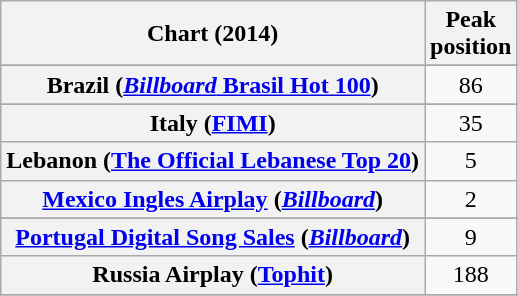<table class="wikitable sortable plainrowheaders" style="text-align:center">
<tr>
<th scope="col">Chart (2014)</th>
<th scope="col">Peak<br>position</th>
</tr>
<tr>
</tr>
<tr>
</tr>
<tr>
</tr>
<tr>
</tr>
<tr>
<th scope="row">Brazil (<a href='#'><em>Billboard</em> Brasil Hot 100</a>)</th>
<td>86</td>
</tr>
<tr>
</tr>
<tr>
</tr>
<tr>
</tr>
<tr>
</tr>
<tr>
</tr>
<tr>
</tr>
<tr>
<th scope="row">Italy (<a href='#'>FIMI</a>)</th>
<td>35</td>
</tr>
<tr>
<th scope="row">Lebanon (<a href='#'>The Official Lebanese Top 20</a>)</th>
<td>5</td>
</tr>
<tr>
<th scope="row"><a href='#'>Mexico Ingles Airplay</a> (<em><a href='#'>Billboard</a></em>)</th>
<td>2</td>
</tr>
<tr>
</tr>
<tr>
</tr>
<tr>
<th scope="row"><a href='#'>Portugal Digital Song Sales</a> (<a href='#'><em>Billboard</em></a>)</th>
<td>9</td>
</tr>
<tr>
<th scope="row">Russia Airplay (<a href='#'>Tophit</a>)</th>
<td>188</td>
</tr>
<tr>
</tr>
<tr>
</tr>
<tr>
</tr>
<tr>
</tr>
<tr>
</tr>
<tr>
</tr>
<tr>
</tr>
<tr>
</tr>
<tr>
</tr>
</table>
